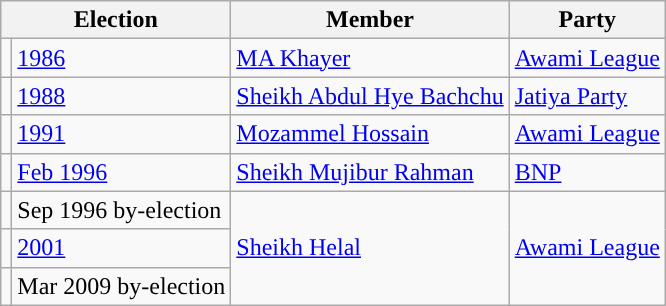<table class="wikitable">
<tr>
<th colspan="2">Election</th>
<th>Member</th>
<th>Party</th>
</tr>
<tr>
<td style="background-color:"></td>
<td><a href='#'>1986</a></td>
<td><a href='#'>MA Khayer</a></td>
<td><a href='#'>Awami League</a></td>
</tr>
<tr>
<td style="background-color:"></td>
<td><a href='#'>1988</a></td>
<td><a href='#'>Sheikh Abdul Hye Bachchu</a></td>
<td><a href='#'>Jatiya Party</a></td>
</tr>
<tr>
<td style="background-color:"></td>
<td><a href='#'>1991</a></td>
<td><a href='#'>Mozammel Hossain</a></td>
<td><a href='#'>Awami League</a></td>
</tr>
<tr>
<td style="background-color:"></td>
<td><a href='#'>Feb 1996</a></td>
<td><a href='#'>Sheikh Mujibur Rahman</a></td>
<td><a href='#'>BNP</a></td>
</tr>
<tr>
<td style="background-color:"></td>
<td>Sep 1996 by-election</td>
<td rowspan="3"><a href='#'>Sheikh Helal</a></td>
<td rowspan="3"><a href='#'>Awami League</a></td>
</tr>
<tr>
<td style="background-color:"></td>
<td><a href='#'>2001</a></td>
</tr>
<tr>
<td style="background-color:"></td>
<td>Mar 2009 by-election</td>
</tr>
</table>
